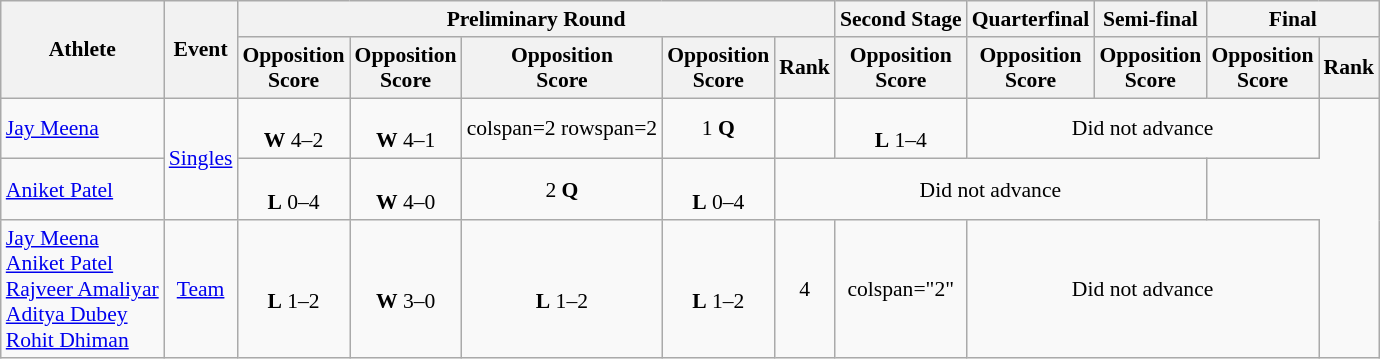<table class=wikitable style=font-size:90%;text-align:center>
<tr>
<th rowspan="2">Athlete</th>
<th rowspan="2">Event</th>
<th colspan="5">Preliminary Round</th>
<th>Second Stage</th>
<th>Quarterfinal</th>
<th>Semi-final</th>
<th colspan="2">Final</th>
</tr>
<tr>
<th>Opposition<br>Score</th>
<th>Opposition<br>Score</th>
<th>Opposition<br>Score</th>
<th>Opposition<br>Score</th>
<th>Rank</th>
<th>Opposition<br>Score</th>
<th>Opposition<br>Score</th>
<th>Opposition<br>Score</th>
<th>Opposition<br>Score</th>
<th>Rank</th>
</tr>
<tr>
<td align=left><a href='#'>Jay Meena</a></td>
<td rowspan="2"><a href='#'>Singles</a></td>
<td><br><strong>W</strong> 4–2</td>
<td><br><strong>W</strong> 4–1</td>
<td>colspan=2 rowspan=2 </td>
<td>1 <strong>Q</strong></td>
<td></td>
<td><br><strong>L</strong> 1–4</td>
<td colspan="3">Did not advance</td>
</tr>
<tr>
<td align=left><a href='#'>Aniket Patel</a></td>
<td><br><strong>L</strong> 0–4</td>
<td><br><strong>W</strong> 4–0</td>
<td>2 <strong>Q</strong></td>
<td><br><strong>L</strong> 0–4</td>
<td colspan="4">Did not advance</td>
</tr>
<tr>
<td align=left><a href='#'>Jay Meena</a><br><a href='#'>Aniket Patel</a><br><a href='#'>Rajveer Amaliyar</a><br><a href='#'>Aditya Dubey</a><br><a href='#'>Rohit Dhiman</a></td>
<td><a href='#'>Team</a></td>
<td><br><strong>L</strong> 1–2</td>
<td><br><strong>W</strong> 3–0</td>
<td><br><strong>L</strong> 1–2</td>
<td><br><strong>L</strong> 1–2</td>
<td>4</td>
<td>colspan="2" </td>
<td colspan="3">Did not advance</td>
</tr>
</table>
